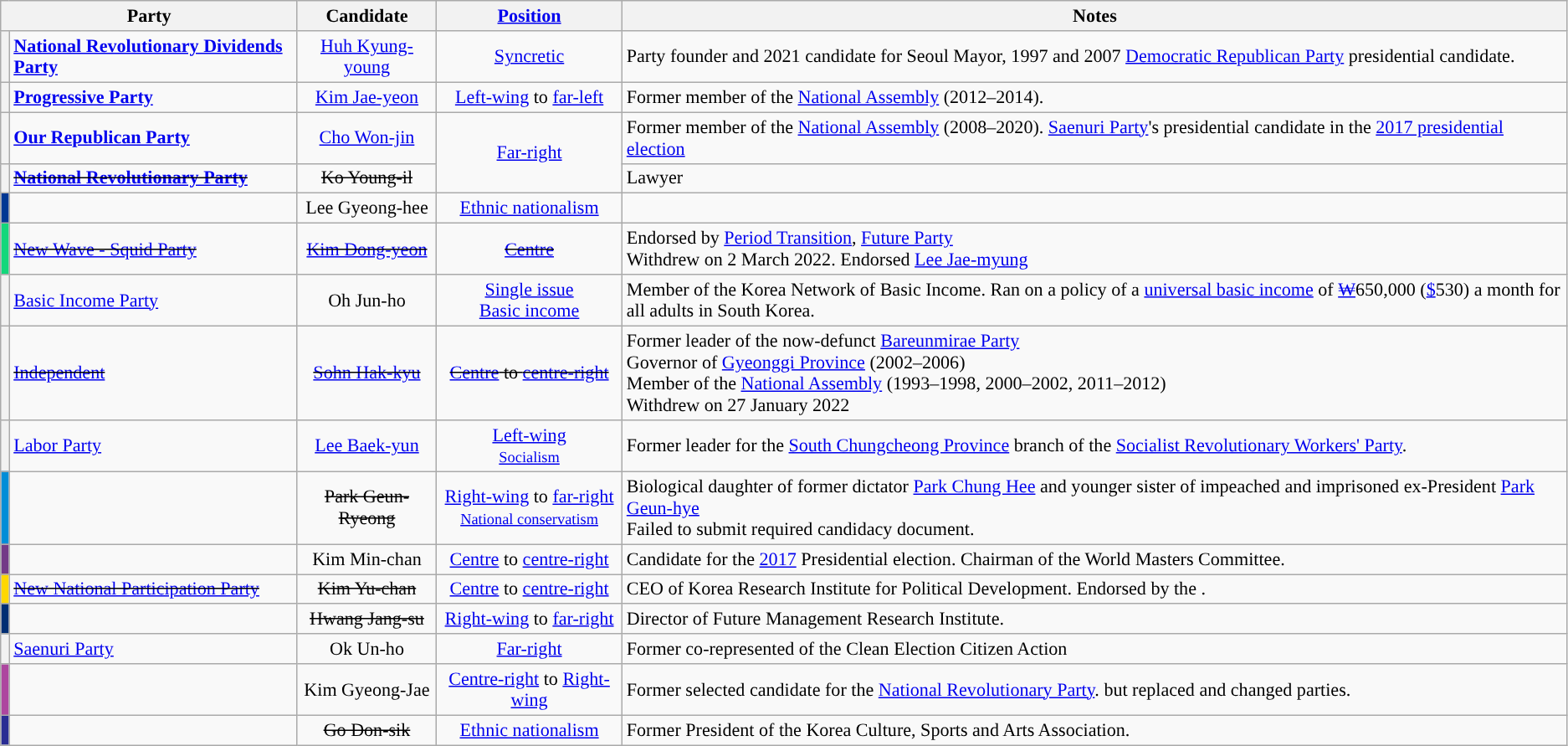<table class ="wikitable" style="font-size:92%">
<tr>
<th colspan=2>Party</th>
<th>Candidate</th>
<th><a href='#'>Position</a></th>
<th>Notes</th>
</tr>
<tr>
<th style="background-color: "></th>
<td><strong><a href='#'>National Revolutionary Dividends Party</a></strong></td>
<td style="text-align:center"><a href='#'>Huh Kyung-young</a></td>
<td style="text-align:center"><a href='#'>Syncretic</a></td>
<td>Party founder and 2021 candidate for Seoul Mayor, 1997 and 2007 <a href='#'>Democratic Republican Party</a> presidential candidate.</td>
</tr>
<tr>
<th style="background-color: "></th>
<td><strong><a href='#'>Progressive Party</a></strong></td>
<td style="text-align:center"><a href='#'>Kim Jae-yeon</a></td>
<td style="text-align:center"><a href='#'>Left-wing</a> to <a href='#'>far-left</a></td>
<td>Former member of the <a href='#'>National Assembly</a> (2012–2014).</td>
</tr>
<tr>
<th style="background-color: "></th>
<td><strong><a href='#'>Our Republican Party</a></strong></td>
<td style="text-align:center"><a href='#'>Cho Won-jin</a></td>
<td rowspan="2" style="text-align:center"><a href='#'>Far-right</a></td>
<td>Former member of the <a href='#'>National Assembly</a> (2008–2020). <a href='#'>Saenuri Party</a>'s presidential candidate in the <a href='#'>2017 presidential election</a></td>
</tr>
<tr>
<th style="background-color: "></th>
<td><s><strong><a href='#'>National Revolutionary Party</a></strong></s></td>
<td style="text-align:center"><s>Ko Young-il</s></td>
<td>Lawyer</td>
</tr>
<tr>
<th style="background-color: #003793"></th>
<td><strong></strong></td>
<td style="text-align:center">Lee Gyeong-hee</td>
<td style="text-align:center"><a href='#'>Ethnic nationalism</a></td>
<td></td>
</tr>
<tr>
<th style="background-color: #12d77b"></th>
<td><s><a href='#'>New Wave - Squid Party</a></s></td>
<td style="text-align:center"><s><a href='#'>Kim Dong-yeon</a></s></td>
<td style="text-align:center"><s><a href='#'>Centre</a></s></td>
<td>Endorsed by <a href='#'>Period Transition</a>, <a href='#'>Future Party</a><br>Withdrew on 2 March 2022. Endorsed <a href='#'>Lee Jae-myung</a></td>
</tr>
<tr>
<th style="background-color:"></th>
<td><a href='#'>Basic Income Party</a></td>
<td style="text-align:center">Oh Jun-ho</td>
<td style="text-align:center"><a href='#'>Single issue</a><br><a href='#'>Basic income</a><br></td>
<td>Member of the Korea Network of Basic Income. Ran on a policy of a <a href='#'>universal basic income</a> of <a href='#'>₩</a>650,000 (<a href='#'>$</a>530) a month for all adults in South Korea.</td>
</tr>
<tr>
<th style="background-color:"></th>
<td><s><a href='#'>Independent</a></s></td>
<td style="text-align:center"><s> <a href='#'>Sohn Hak-kyu</a></s></td>
<td style="text-align:center"><s> <a href='#'>Centre</a> to <a href='#'>centre-right</a> </s></td>
<td>Former leader of the now-defunct <a href='#'>Bareunmirae Party</a><br>Governor of <a href='#'>Gyeonggi Province</a> (2002–2006)<br>Member of the <a href='#'>National Assembly</a> (1993–1998, 2000–2002, 2011–2012) <br> Withdrew on 27 January 2022</td>
</tr>
<tr>
<th style="background-color:"></th>
<td><a href='#'>Labor Party</a></td>
<td style="text-align:center"><a href='#'>Lee Baek-yun</a></td>
<td style="text-align:center"><a href='#'>Left-wing</a> <br><small><a href='#'>Socialism</a><br></small></td>
<td>Former leader for the <a href='#'>South Chungcheong Province</a> branch of the <a href='#'>Socialist Revolutionary Workers' Party</a>.</td>
</tr>
<tr>
<th style="background-color:#008DD7"></th>
<td><s></s></td>
<td style="text-align:center"><s>Park Geun-Ryeong</s></td>
<td style="text-align:center"><a href='#'>Right-wing</a> to <a href='#'>far-right</a><br><small><a href='#'>National conservatism</a><br></small></td>
<td>Biological daughter of former dictator <a href='#'>Park Chung Hee</a> and younger sister of impeached and imprisoned ex-President <a href='#'>Park Geun-hye</a><br>Failed to submit required candidacy document.</td>
</tr>
<tr>
<th style="background-color:#733A87"></th>
<td></td>
<td style="text-align:center">Kim Min-chan</td>
<td style="text-align:center"><a href='#'>Centre</a> to <a href='#'>centre-right</a></td>
<td>Candidate for the <a href='#'>2017</a> Presidential election. Chairman of the World Masters Committee.</td>
</tr>
<tr>
<th style="background-color:#FFD700"></th>
<td><s><a href='#'>New National Participation Party</a></s></td>
<td style="text-align:center"><s>Kim Yu-chan</s></td>
<td style="text-align:center"><a href='#'>Centre</a> to <a href='#'>centre-right</a></td>
<td>CEO of Korea Research Institute for Political Development. Endorsed by the .</td>
</tr>
<tr>
<th style="background-color:#002E73"></th>
<td><s></s></td>
<td style="text-align:center"><s>Hwang Jang-su</s></td>
<td style="text-align:center"><a href='#'>Right-wing</a> to <a href='#'>far-right</a></td>
<td>Director of Future Management Research Institute.</td>
</tr>
<tr>
<th style="background-color:"></th>
<td><a href='#'>Saenuri Party</a></td>
<td style="text-align:center">Ok Un-ho</td>
<td style="text-align:center"><a href='#'>Far-right</a></td>
<td>Former co-represented of the Clean Election Citizen Action</td>
</tr>
<tr>
<th style="background-color:#AD469F"></th>
<td></td>
<td style="text-align:center">Kim Gyeong-Jae</td>
<td style="text-align:center"><a href='#'>Centre-right</a> to <a href='#'>Right-wing</a></td>
<td>Former selected candidate for the <a href='#'>National Revolutionary Party</a>. but replaced and changed parties.</td>
</tr>
<tr>
<th style="background-color:#292C93"></th>
<td><s></s></td>
<td style="text-align:center"><s>Go Don-sik</s></td>
<td style="text-align:center"><a href='#'>Ethnic nationalism</a></td>
<td>Former President of the Korea Culture, Sports and Arts Association.</td>
</tr>
</table>
